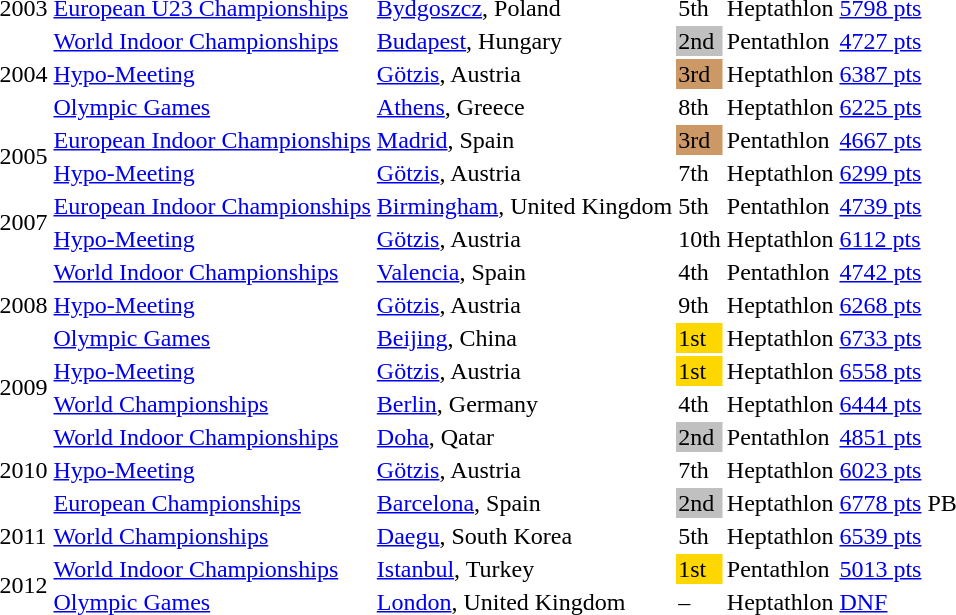<table>
<tr>
<td>2003</td>
<td><a href='#'>European U23 Championships</a></td>
<td><a href='#'>Bydgoszcz</a>, Poland</td>
<td>5th</td>
<td>Heptathlon</td>
<td><a href='#'>5798 pts</a></td>
</tr>
<tr>
<td rowspan=3>2004</td>
<td><a href='#'>World Indoor Championships</a></td>
<td><a href='#'>Budapest</a>, Hungary</td>
<td bgcolor=silver>2nd</td>
<td>Pentathlon</td>
<td><a href='#'>4727 pts</a></td>
</tr>
<tr>
<td><a href='#'>Hypo-Meeting</a></td>
<td><a href='#'>Götzis</a>, Austria</td>
<td bgcolor=cc9966>3rd</td>
<td>Heptathlon</td>
<td><a href='#'>6387 pts</a></td>
</tr>
<tr>
<td><a href='#'>Olympic Games</a></td>
<td><a href='#'>Athens</a>, Greece</td>
<td>8th</td>
<td>Heptathlon</td>
<td><a href='#'>6225 pts</a></td>
</tr>
<tr>
<td rowspan=2>2005</td>
<td><a href='#'>European Indoor Championships</a></td>
<td><a href='#'>Madrid</a>, Spain</td>
<td bgcolor=cc9966>3rd</td>
<td>Pentathlon</td>
<td><a href='#'>4667 pts</a></td>
</tr>
<tr>
<td><a href='#'>Hypo-Meeting</a></td>
<td><a href='#'>Götzis</a>, Austria</td>
<td>7th</td>
<td>Heptathlon</td>
<td><a href='#'>6299 pts</a></td>
</tr>
<tr>
<td rowspan=2>2007</td>
<td><a href='#'>European Indoor Championships</a></td>
<td><a href='#'>Birmingham</a>, United Kingdom</td>
<td>5th</td>
<td>Pentathlon</td>
<td><a href='#'>4739 pts</a></td>
</tr>
<tr>
<td><a href='#'>Hypo-Meeting</a></td>
<td><a href='#'>Götzis</a>, Austria</td>
<td>10th</td>
<td>Heptathlon</td>
<td><a href='#'>6112 pts</a></td>
</tr>
<tr>
<td rowspan=3>2008</td>
<td><a href='#'>World Indoor Championships</a></td>
<td><a href='#'>Valencia</a>, Spain</td>
<td>4th</td>
<td>Pentathlon</td>
<td><a href='#'>4742 pts</a></td>
</tr>
<tr>
<td><a href='#'>Hypo-Meeting</a></td>
<td><a href='#'>Götzis</a>, Austria</td>
<td>9th</td>
<td>Heptathlon</td>
<td><a href='#'>6268 pts</a></td>
</tr>
<tr>
<td><a href='#'>Olympic Games</a></td>
<td><a href='#'>Beijing</a>, China</td>
<td bgcolor=gold>1st</td>
<td>Heptathlon</td>
<td><a href='#'>6733 pts</a> </td>
</tr>
<tr>
<td rowspan=2>2009</td>
<td><a href='#'>Hypo-Meeting</a></td>
<td><a href='#'>Götzis</a>, Austria</td>
<td bgcolor=gold>1st</td>
<td>Heptathlon</td>
<td><a href='#'>6558 pts</a></td>
</tr>
<tr>
<td><a href='#'>World Championships</a></td>
<td><a href='#'>Berlin</a>, Germany</td>
<td>4th</td>
<td>Heptathlon</td>
<td><a href='#'>6444 pts</a></td>
</tr>
<tr>
<td rowspan=3>2010</td>
<td><a href='#'>World Indoor Championships</a></td>
<td><a href='#'>Doha</a>, Qatar</td>
<td bgcolor=silver>2nd</td>
<td>Pentathlon</td>
<td><a href='#'>4851 pts</a></td>
</tr>
<tr>
<td><a href='#'>Hypo-Meeting</a></td>
<td><a href='#'>Götzis</a>, Austria</td>
<td>7th</td>
<td>Heptathlon</td>
<td><a href='#'>6023 pts</a></td>
</tr>
<tr>
<td><a href='#'>European Championships</a></td>
<td><a href='#'>Barcelona</a>, Spain</td>
<td bgcolor=silver>2nd</td>
<td>Heptathlon</td>
<td><a href='#'>6778 pts</a> PB</td>
</tr>
<tr>
<td>2011</td>
<td><a href='#'>World Championships</a></td>
<td><a href='#'>Daegu</a>, South Korea</td>
<td>5th</td>
<td>Heptathlon</td>
<td><a href='#'>6539 pts</a></td>
</tr>
<tr>
<td rowspan=2>2012</td>
<td><a href='#'>World Indoor Championships</a></td>
<td><a href='#'>Istanbul</a>, Turkey</td>
<td bgcolor=gold>1st</td>
<td>Pentathlon</td>
<td><a href='#'>5013 pts</a> <strong></strong></td>
</tr>
<tr>
<td><a href='#'>Olympic Games</a></td>
<td><a href='#'>London</a>, United Kingdom</td>
<td>–</td>
<td>Heptathlon</td>
<td><a href='#'>DNF</a></td>
</tr>
</table>
